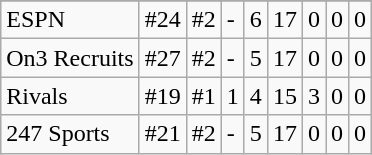<table class="wikitable">
<tr>
</tr>
<tr>
<td>ESPN </td>
<td>#24</td>
<td>#2</td>
<td>-</td>
<td>6</td>
<td>17</td>
<td>0</td>
<td>0</td>
<td>0</td>
</tr>
<tr>
<td>On3 Recruits </td>
<td>#27</td>
<td>#2</td>
<td>-</td>
<td>5</td>
<td>17</td>
<td>0</td>
<td>0</td>
<td>0</td>
</tr>
<tr>
<td>Rivals </td>
<td>#19</td>
<td>#1</td>
<td>1</td>
<td>4</td>
<td>15</td>
<td>3</td>
<td>0</td>
<td>0</td>
</tr>
<tr>
<td>247 Sports </td>
<td>#21</td>
<td>#2</td>
<td>-</td>
<td>5</td>
<td>17</td>
<td>0</td>
<td>0</td>
<td>0</td>
</tr>
</table>
